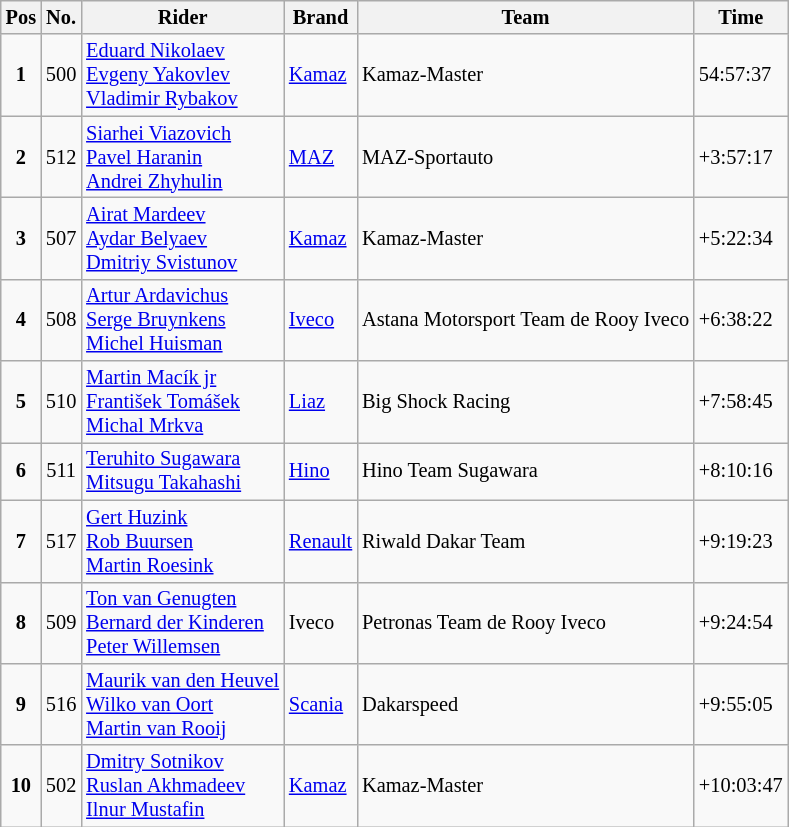<table class="wikitable" style="font-size:85%">
<tr>
<th>Pos</th>
<th>No.</th>
<th>Rider</th>
<th>Brand</th>
<th>Team</th>
<th>Time</th>
</tr>
<tr>
<td align=center><strong>1</strong></td>
<td align=center>500</td>
<td> <a href='#'>Eduard Nikolaev</a><br> <a href='#'>Evgeny Yakovlev</a><br> <a href='#'>Vladimir Rybakov</a></td>
<td><a href='#'>Kamaz</a></td>
<td>Kamaz-Master</td>
<td>54:57:37</td>
</tr>
<tr>
<td align=center><strong>2</strong></td>
<td align=center>512</td>
<td> <a href='#'>Siarhei Viazovich</a><br> <a href='#'>Pavel Haranin</a><br> <a href='#'>Andrei Zhyhulin</a></td>
<td><a href='#'>MAZ</a></td>
<td>MAZ-Sportauto</td>
<td>+3:57:17</td>
</tr>
<tr>
<td align=center><strong>3</strong></td>
<td align=center>507</td>
<td> <a href='#'>Airat Mardeev</a><br> <a href='#'>Aydar Belyaev</a><br> <a href='#'>Dmitriy Svistunov</a></td>
<td><a href='#'>Kamaz</a></td>
<td>Kamaz-Master</td>
<td>+5:22:34</td>
</tr>
<tr>
<td align=center><strong>4</strong></td>
<td align=center>508</td>
<td> <a href='#'>Artur Ardavichus</a><br> <a href='#'>Serge Bruynkens</a><br> <a href='#'>Michel Huisman</a></td>
<td><a href='#'>Iveco</a></td>
<td>Astana Motorsport Team de Rooy Iveco</td>
<td>+6:38:22</td>
</tr>
<tr>
<td align=center><strong>5</strong></td>
<td align=center>510</td>
<td> <a href='#'>Martin Macík jr</a><br> <a href='#'>František Tomášek</a><br> <a href='#'>Michal Mrkva</a></td>
<td><a href='#'>Liaz</a></td>
<td>Big Shock Racing</td>
<td>+7:58:45</td>
</tr>
<tr>
<td align=center><strong>6</strong></td>
<td align=center>511</td>
<td> <a href='#'>Teruhito Sugawara</a><br> <a href='#'>Mitsugu Takahashi</a></td>
<td><a href='#'>Hino</a></td>
<td>Hino Team Sugawara</td>
<td>+8:10:16</td>
</tr>
<tr>
<td align=center><strong>7</strong></td>
<td align=center>517</td>
<td> <a href='#'>Gert Huzink</a><br> <a href='#'>Rob Buursen</a><br> <a href='#'>Martin Roesink</a></td>
<td><a href='#'>Renault</a></td>
<td>Riwald Dakar Team</td>
<td>+9:19:23</td>
</tr>
<tr>
<td align=center><strong>8</strong></td>
<td align=center>509</td>
<td> <a href='#'>Ton van Genugten</a><br> <a href='#'>Bernard der Kinderen</a><br> <a href='#'>Peter Willemsen</a></td>
<td>Iveco</td>
<td>Petronas Team de Rooy Iveco</td>
<td>+9:24:54</td>
</tr>
<tr>
<td align=center><strong>9</strong></td>
<td align=center>516</td>
<td> <a href='#'>Maurik van den Heuvel</a><br> <a href='#'>Wilko van Oort</a><br> <a href='#'>Martin van Rooij</a></td>
<td><a href='#'>Scania</a></td>
<td>Dakarspeed</td>
<td>+9:55:05</td>
</tr>
<tr>
<td align=center><strong>10</strong></td>
<td align=center>502</td>
<td> <a href='#'>Dmitry Sotnikov</a><br> <a href='#'>Ruslan Akhmadeev</a><br> <a href='#'>Ilnur Mustafin</a></td>
<td><a href='#'>Kamaz</a></td>
<td>Kamaz-Master</td>
<td>+10:03:47</td>
</tr>
</table>
